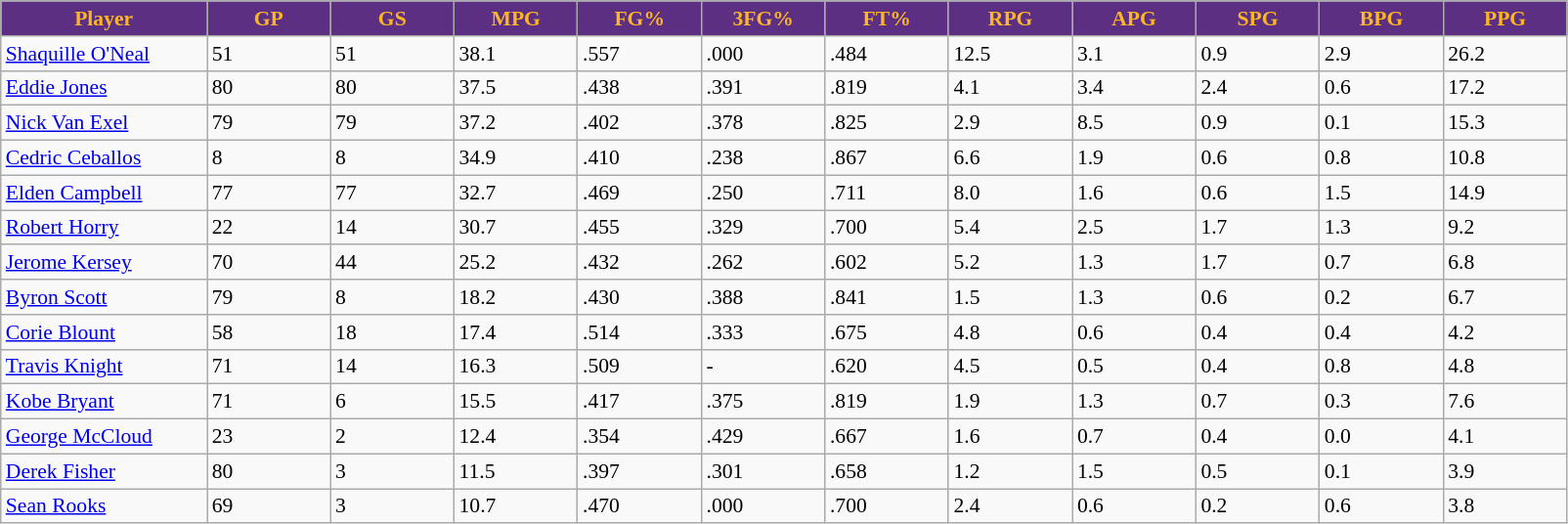<table class="wikitable sortable" style="font-size: 90%">
<tr>
<th style="background:#5C2F83; color:#FCB625" width="10%">Player</th>
<th style="background:#5C2F83; color:#FCB625" width="6%">GP</th>
<th style="background:#5C2F83; color:#FCB625" width="6%">GS</th>
<th style="background:#5C2F83; color:#FCB625" width="6%">MPG</th>
<th style="background:#5C2F83; color:#FCB625" width="6%">FG%</th>
<th style="background:#5C2F83; color:#FCB625" width="6%">3FG%</th>
<th style="background:#5C2F83; color:#FCB625" width="6%">FT%</th>
<th style="background:#5C2F83; color:#FCB625" width="6%">RPG</th>
<th style="background:#5C2F83; color:#FCB625" width="6%">APG</th>
<th style="background:#5C2F83; color:#FCB625" width="6%">SPG</th>
<th style="background:#5C2F83; color:#FCB625" width="6%">BPG</th>
<th style="background:#5C2F83; color:#FCB625" width="6%">PPG</th>
</tr>
<tr>
<td align="left"><a href='#'>Shaquille O'Neal</a></td>
<td>51</td>
<td>51</td>
<td>38.1</td>
<td>.557</td>
<td>.000</td>
<td>.484</td>
<td>12.5</td>
<td>3.1</td>
<td>0.9</td>
<td>2.9</td>
<td>26.2</td>
</tr>
<tr>
<td align="left"><a href='#'>Eddie Jones</a></td>
<td>80</td>
<td>80</td>
<td>37.5</td>
<td>.438</td>
<td>.391</td>
<td>.819</td>
<td>4.1</td>
<td>3.4</td>
<td>2.4</td>
<td>0.6</td>
<td>17.2</td>
</tr>
<tr>
<td align="left"><a href='#'>Nick Van Exel</a></td>
<td>79</td>
<td>79</td>
<td>37.2</td>
<td>.402</td>
<td>.378</td>
<td>.825</td>
<td>2.9</td>
<td>8.5</td>
<td>0.9</td>
<td>0.1</td>
<td>15.3</td>
</tr>
<tr>
<td align="left"><a href='#'>Cedric Ceballos</a></td>
<td>8</td>
<td>8</td>
<td>34.9</td>
<td>.410</td>
<td>.238</td>
<td>.867</td>
<td>6.6</td>
<td>1.9</td>
<td>0.6</td>
<td>0.8</td>
<td>10.8</td>
</tr>
<tr>
<td align="left"><a href='#'>Elden Campbell</a></td>
<td>77</td>
<td>77</td>
<td>32.7</td>
<td>.469</td>
<td>.250</td>
<td>.711</td>
<td>8.0</td>
<td>1.6</td>
<td>0.6</td>
<td>1.5</td>
<td>14.9</td>
</tr>
<tr>
<td align="left"><a href='#'>Robert Horry</a></td>
<td>22</td>
<td>14</td>
<td>30.7</td>
<td>.455</td>
<td>.329</td>
<td>.700</td>
<td>5.4</td>
<td>2.5</td>
<td>1.7</td>
<td>1.3</td>
<td>9.2</td>
</tr>
<tr>
<td align="left"><a href='#'>Jerome Kersey</a></td>
<td>70</td>
<td>44</td>
<td>25.2</td>
<td>.432</td>
<td>.262</td>
<td>.602</td>
<td>5.2</td>
<td>1.3</td>
<td>1.7</td>
<td>0.7</td>
<td>6.8</td>
</tr>
<tr>
<td align="left"><a href='#'>Byron Scott</a></td>
<td>79</td>
<td>8</td>
<td>18.2</td>
<td>.430</td>
<td>.388</td>
<td>.841</td>
<td>1.5</td>
<td>1.3</td>
<td>0.6</td>
<td>0.2</td>
<td>6.7</td>
</tr>
<tr>
<td align="left"><a href='#'>Corie Blount</a></td>
<td>58</td>
<td>18</td>
<td>17.4</td>
<td>.514</td>
<td>.333</td>
<td>.675</td>
<td>4.8</td>
<td>0.6</td>
<td>0.4</td>
<td>0.4</td>
<td>4.2</td>
</tr>
<tr>
<td align="left"><a href='#'>Travis Knight</a></td>
<td>71</td>
<td>14</td>
<td>16.3</td>
<td>.509</td>
<td>-</td>
<td>.620</td>
<td>4.5</td>
<td>0.5</td>
<td>0.4</td>
<td>0.8</td>
<td>4.8</td>
</tr>
<tr>
<td align="left"><a href='#'>Kobe Bryant</a></td>
<td>71</td>
<td>6</td>
<td>15.5</td>
<td>.417</td>
<td>.375</td>
<td>.819</td>
<td>1.9</td>
<td>1.3</td>
<td>0.7</td>
<td>0.3</td>
<td>7.6</td>
</tr>
<tr>
<td align="left"><a href='#'>George McCloud</a></td>
<td>23</td>
<td>2</td>
<td>12.4</td>
<td>.354</td>
<td>.429</td>
<td>.667</td>
<td>1.6</td>
<td>0.7</td>
<td>0.4</td>
<td>0.0</td>
<td>4.1</td>
</tr>
<tr>
<td align="left"><a href='#'>Derek Fisher</a></td>
<td>80</td>
<td>3</td>
<td>11.5</td>
<td>.397</td>
<td>.301</td>
<td>.658</td>
<td>1.2</td>
<td>1.5</td>
<td>0.5</td>
<td>0.1</td>
<td>3.9</td>
</tr>
<tr>
<td align="left"><a href='#'>Sean Rooks</a></td>
<td>69</td>
<td>3</td>
<td>10.7</td>
<td>.470</td>
<td>.000</td>
<td>.700</td>
<td>2.4</td>
<td>0.6</td>
<td>0.2</td>
<td>0.6</td>
<td>3.8</td>
</tr>
</table>
